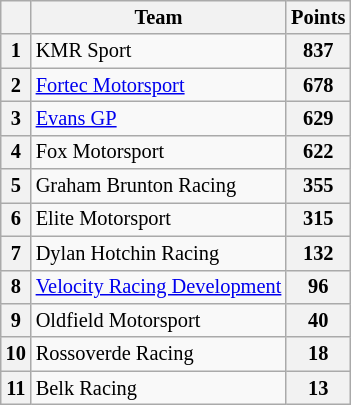<table class="wikitable" style="font-size: 85%;">
<tr>
<th></th>
<th>Team</th>
<th>Points</th>
</tr>
<tr>
<th>1</th>
<td> KMR Sport</td>
<th>837</th>
</tr>
<tr>
<th>2</th>
<td> <a href='#'>Fortec Motorsport</a></td>
<th>678</th>
</tr>
<tr>
<th>3</th>
<td> <a href='#'>Evans GP</a></td>
<th>629</th>
</tr>
<tr>
<th>4</th>
<td> Fox Motorsport</td>
<th>622</th>
</tr>
<tr>
<th>5</th>
<td> Graham Brunton Racing</td>
<th>355</th>
</tr>
<tr>
<th>6</th>
<td> Elite Motorsport</td>
<th>315</th>
</tr>
<tr>
<th>7</th>
<td> Dylan Hotchin Racing</td>
<th>132</th>
</tr>
<tr>
<th>8</th>
<td> <a href='#'>Velocity Racing Development</a></td>
<th>96</th>
</tr>
<tr>
<th>9</th>
<td> Oldfield Motorsport</td>
<th>40</th>
</tr>
<tr>
<th>10</th>
<td> Rossoverde Racing</td>
<th>18</th>
</tr>
<tr>
<th>11</th>
<td> Belk Racing</td>
<th>13</th>
</tr>
</table>
